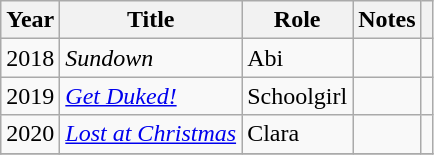<table class="wikitable">
<tr>
<th>Year</th>
<th>Title</th>
<th>Role</th>
<th>Notes</th>
<th></th>
</tr>
<tr>
<td>2018</td>
<td><em>Sundown</em></td>
<td>Abi</td>
<td></td>
<td></td>
</tr>
<tr>
<td>2019</td>
<td><em><a href='#'>Get Duked!</a></em></td>
<td>Schoolgirl</td>
<td></td>
<td></td>
</tr>
<tr>
<td>2020</td>
<td><em><a href='#'>Lost at Christmas</a></em></td>
<td>Clara</td>
<td></td>
<td></td>
</tr>
<tr>
</tr>
</table>
